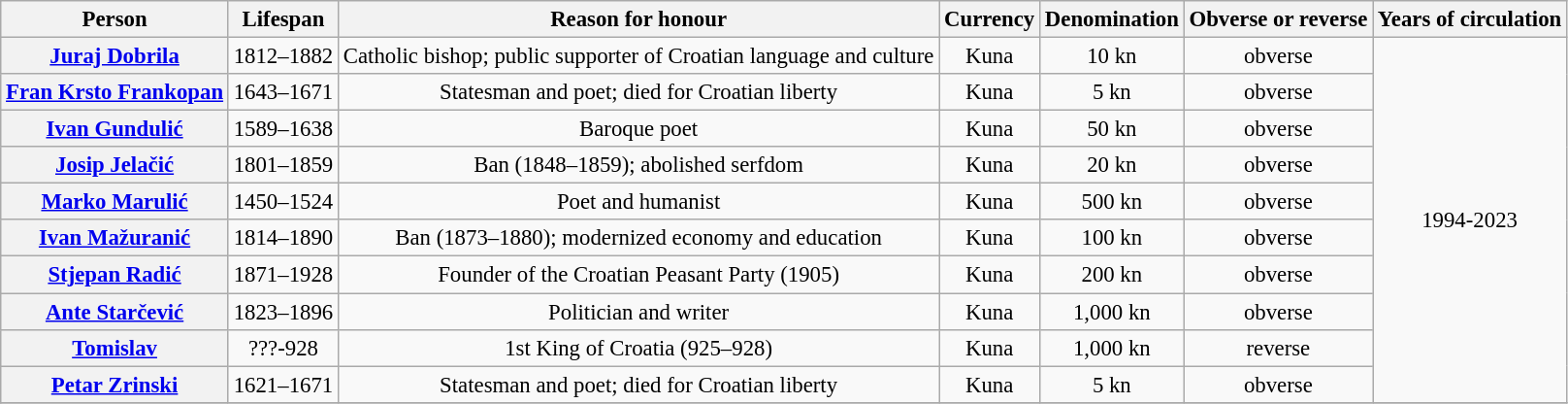<table class="wikitable" style="font-size:95%; text-align:center;">
<tr>
<th>Person</th>
<th>Lifespan</th>
<th>Reason for honour</th>
<th>Currency</th>
<th>Denomination</th>
<th>Obverse or reverse</th>
<th>Years of circulation</th>
</tr>
<tr>
<th><a href='#'>Juraj Dobrila</a></th>
<td>1812–1882</td>
<td>Catholic bishop; public supporter of Croatian language and culture</td>
<td>Kuna</td>
<td>10 kn</td>
<td>obverse</td>
<td rowspan="10">1994-2023</td>
</tr>
<tr>
<th><a href='#'>Fran Krsto Frankopan</a></th>
<td>1643–1671</td>
<td>Statesman and poet; died for Croatian liberty</td>
<td>Kuna</td>
<td>5 kn</td>
<td>obverse</td>
</tr>
<tr>
<th><a href='#'>Ivan Gundulić</a></th>
<td>1589–1638</td>
<td>Baroque poet</td>
<td>Kuna</td>
<td>50 kn</td>
<td>obverse</td>
</tr>
<tr>
<th><a href='#'>Josip Jelačić</a></th>
<td>1801–1859</td>
<td>Ban (1848–1859); abolished serfdom</td>
<td>Kuna</td>
<td>20 kn</td>
<td>obverse</td>
</tr>
<tr>
<th><a href='#'>Marko Marulić</a></th>
<td>1450–1524</td>
<td>Poet and humanist</td>
<td>Kuna</td>
<td>500 kn</td>
<td>obverse</td>
</tr>
<tr>
<th><a href='#'>Ivan Mažuranić</a></th>
<td>1814–1890</td>
<td>Ban (1873–1880); modernized economy and education</td>
<td>Kuna</td>
<td>100 kn</td>
<td>obverse</td>
</tr>
<tr>
<th><a href='#'>Stjepan Radić</a></th>
<td>1871–1928</td>
<td>Founder of the Croatian Peasant Party (1905)</td>
<td>Kuna</td>
<td>200 kn</td>
<td>obverse</td>
</tr>
<tr>
<th><a href='#'>Ante Starčević</a></th>
<td>1823–1896</td>
<td>Politician and writer</td>
<td>Kuna</td>
<td>1,000 kn</td>
<td>obverse</td>
</tr>
<tr>
<th><a href='#'>Tomislav</a></th>
<td>???-928</td>
<td>1st King of Croatia (925–928)</td>
<td>Kuna</td>
<td>1,000 kn</td>
<td>reverse</td>
</tr>
<tr>
<th><a href='#'>Petar Zrinski</a></th>
<td>1621–1671</td>
<td>Statesman and poet; died for Croatian liberty</td>
<td>Kuna</td>
<td>5 kn</td>
<td>obverse</td>
</tr>
<tr>
</tr>
</table>
